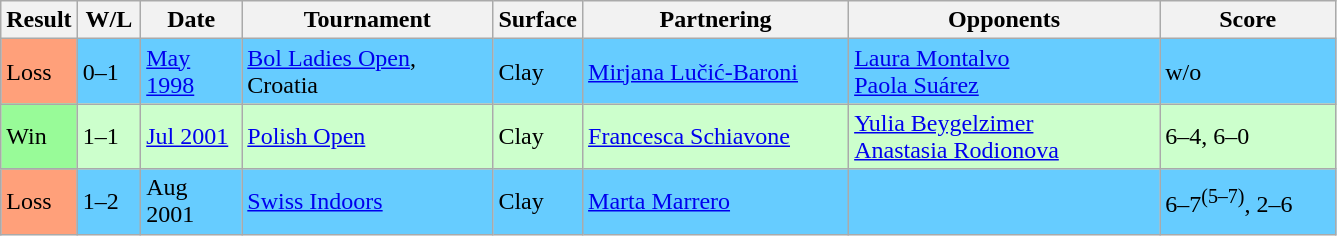<table class="wikitable sortable">
<tr>
<th style="width:40px">Result</th>
<th style="width:35px" class="unsortable">W/L</th>
<th width=60>Date</th>
<th width=160>Tournament</th>
<th width=50>Surface</th>
<th width=170>Partnering</th>
<th width=200>Opponents</th>
<th style="width:110px" class="unsortable">Score</th>
</tr>
<tr bgcolor=#66CCFF>
<td style="background:#ffa07a;">Loss</td>
<td>0–1</td>
<td><a href='#'>May 1998</a></td>
<td><a href='#'>Bol Ladies Open</a>, Croatia</td>
<td>Clay</td>
<td> <a href='#'>Mirjana Lučić-Baroni</a></td>
<td> <a href='#'>Laura Montalvo</a> <br>  <a href='#'>Paola Suárez</a></td>
<td>w/o</td>
</tr>
<tr bgcolor="#CCFFCC">
<td style="background:#98fb98;">Win</td>
<td>1–1</td>
<td><a href='#'>Jul 2001</a></td>
<td><a href='#'>Polish Open</a></td>
<td>Clay</td>
<td> <a href='#'>Francesca Schiavone</a></td>
<td> <a href='#'>Yulia Beygelzimer</a> <br>  <a href='#'>Anastasia Rodionova</a></td>
<td>6–4, 6–0</td>
</tr>
<tr bgcolor=#66CCFF>
<td style="background:#ffa07a;">Loss</td>
<td>1–2</td>
<td>Aug 2001</td>
<td><a href='#'>Swiss Indoors</a></td>
<td>Clay</td>
<td> <a href='#'>Marta Marrero</a></td>
<td></td>
<td>6–7<sup>(5–7)</sup>, 2–6</td>
</tr>
</table>
